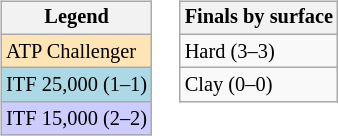<table>
<tr valign=top>
<td><br><table class=wikitable style="font-size:85%">
<tr>
<th>Legend</th>
</tr>
<tr style="background:moccasin;">
<td>ATP Challenger</td>
</tr>
<tr style="background:lightblue;">
<td>ITF 25,000 (1–1)</td>
</tr>
<tr style="background:#ccccff;">
<td>ITF 15,000 (2–2)</td>
</tr>
</table>
</td>
<td><br><table class=wikitable style="font-size:85%">
<tr>
<th>Finals by surface</th>
</tr>
<tr>
<td>Hard (3–3)</td>
</tr>
<tr>
<td>Clay (0–0)</td>
</tr>
</table>
</td>
</tr>
</table>
